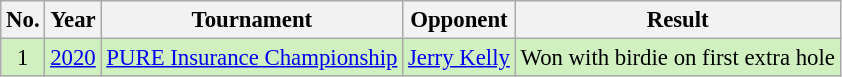<table class="wikitable" style="font-size:95%;">
<tr>
<th>No.</th>
<th>Year</th>
<th>Tournament</th>
<th>Opponent</th>
<th>Result</th>
</tr>
<tr style="background:#D0F0C0;">
<td align=center>1</td>
<td><a href='#'>2020</a></td>
<td><a href='#'>PURE Insurance Championship</a></td>
<td> <a href='#'>Jerry Kelly</a></td>
<td>Won with birdie on first extra hole</td>
</tr>
</table>
